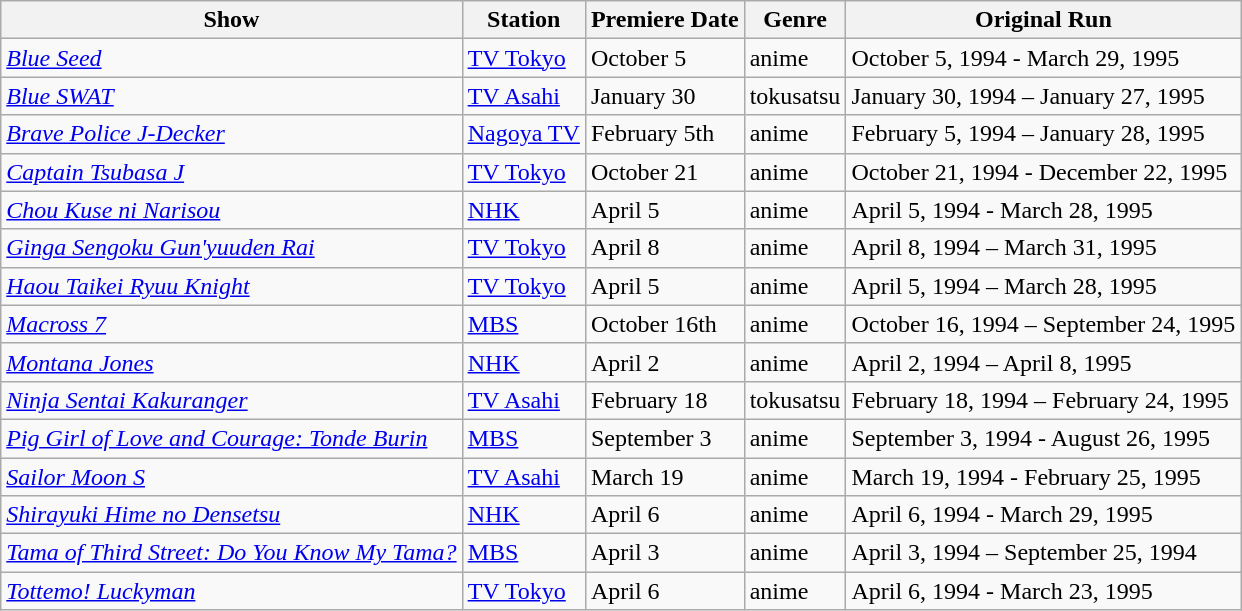<table class="wikitable sortable">
<tr>
<th>Show</th>
<th>Station</th>
<th>Premiere Date</th>
<th>Genre</th>
<th>Original Run</th>
</tr>
<tr>
<td><em><a href='#'>Blue Seed</a></em></td>
<td><a href='#'>TV Tokyo</a></td>
<td>October 5</td>
<td>anime</td>
<td>October 5, 1994 - March 29, 1995</td>
</tr>
<tr>
<td><em><a href='#'>Blue SWAT</a></em></td>
<td><a href='#'>TV Asahi</a></td>
<td>January 30</td>
<td>tokusatsu</td>
<td>January 30, 1994 – January 27, 1995</td>
</tr>
<tr>
<td><em><a href='#'>Brave Police J-Decker</a></em></td>
<td><a href='#'>Nagoya TV</a></td>
<td>February 5th</td>
<td>anime</td>
<td>February 5, 1994 – January 28, 1995</td>
</tr>
<tr>
<td><em><a href='#'>Captain Tsubasa J</a></em></td>
<td><a href='#'>TV Tokyo</a></td>
<td>October 21</td>
<td>anime</td>
<td>October 21, 1994 - December 22, 1995</td>
</tr>
<tr>
<td><em><a href='#'>Chou Kuse ni Narisou</a></em></td>
<td><a href='#'>NHK</a></td>
<td>April 5</td>
<td>anime</td>
<td>April 5, 1994 - March 28, 1995</td>
</tr>
<tr>
<td><em><a href='#'>Ginga Sengoku Gun'yuuden Rai</a></em></td>
<td><a href='#'>TV Tokyo</a></td>
<td>April 8</td>
<td>anime</td>
<td>April 8, 1994 – March 31, 1995</td>
</tr>
<tr>
<td><em><a href='#'>Haou Taikei Ryuu Knight</a></em></td>
<td><a href='#'>TV Tokyo</a></td>
<td>April 5</td>
<td>anime</td>
<td>April 5, 1994 – March 28, 1995</td>
</tr>
<tr>
<td><em><a href='#'>Macross 7</a></em></td>
<td><a href='#'>MBS</a></td>
<td>October 16th</td>
<td>anime</td>
<td>October 16, 1994 – September 24, 1995</td>
</tr>
<tr>
<td><em><a href='#'>Montana Jones</a></em></td>
<td><a href='#'>NHK</a></td>
<td>April 2</td>
<td>anime</td>
<td>April 2, 1994 – April 8, 1995</td>
</tr>
<tr>
<td><em><a href='#'>Ninja Sentai Kakuranger</a></em></td>
<td><a href='#'>TV Asahi</a></td>
<td>February 18</td>
<td>tokusatsu</td>
<td>February 18, 1994 – February 24, 1995</td>
</tr>
<tr>
<td><em><a href='#'>Pig Girl of Love and Courage: Tonde Burin</a></em></td>
<td><a href='#'>MBS</a></td>
<td>September 3</td>
<td>anime</td>
<td>September 3, 1994 - August 26, 1995</td>
</tr>
<tr>
<td><em><a href='#'>Sailor Moon S</a></em></td>
<td><a href='#'>TV Asahi</a></td>
<td>March 19</td>
<td>anime</td>
<td>March 19, 1994 - February 25, 1995</td>
</tr>
<tr>
<td><em><a href='#'>Shirayuki Hime no Densetsu</a></em></td>
<td><a href='#'>NHK</a></td>
<td>April 6</td>
<td>anime</td>
<td>April 6, 1994 - March 29, 1995</td>
</tr>
<tr>
<td><em><a href='#'>Tama of Third Street: Do You Know My Tama?</a></em></td>
<td><a href='#'>MBS</a></td>
<td>April 3</td>
<td>anime</td>
<td>April 3, 1994 – September 25, 1994</td>
</tr>
<tr>
<td><em><a href='#'>Tottemo! Luckyman</a></em></td>
<td><a href='#'>TV Tokyo</a></td>
<td>April 6</td>
<td>anime</td>
<td>April 6, 1994 - March 23, 1995</td>
</tr>
</table>
